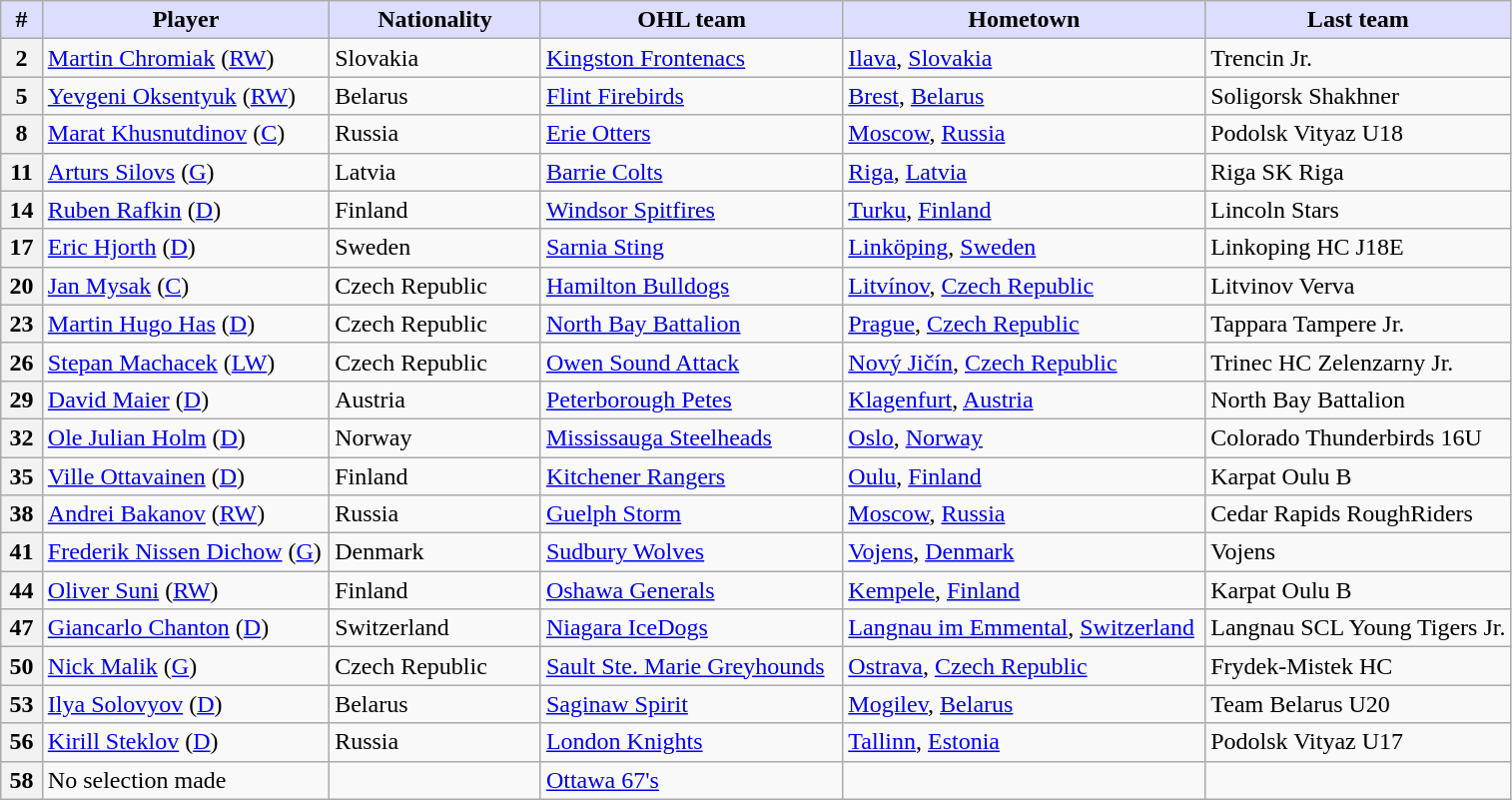<table class="wikitable">
<tr>
<th style="background:#ddf; width:2.75%;">#</th>
<th style="background:#ddf; width:19.0%;">Player</th>
<th style="background:#ddf; width:14.0%;">Nationality</th>
<th style="background:#ddf; width:20.0%;">OHL team</th>
<th style="background:#ddf; width:24.0%;">Hometown</th>
<th style="background:#ddf; width:100.0%;">Last team</th>
</tr>
<tr>
<th>2</th>
<td><a href='#'>Martin Chromiak</a> (<a href='#'>RW</a>)</td>
<td> Slovakia</td>
<td><a href='#'>Kingston Frontenacs</a></td>
<td><a href='#'>Ilava</a>, <a href='#'>Slovakia</a></td>
<td>Trencin Jr.</td>
</tr>
<tr>
<th>5</th>
<td><a href='#'>Yevgeni Oksentyuk</a> (<a href='#'>RW</a>)</td>
<td> Belarus</td>
<td><a href='#'>Flint Firebirds</a></td>
<td><a href='#'>Brest</a>, <a href='#'>Belarus</a></td>
<td>Soligorsk Shakhner</td>
</tr>
<tr>
<th>8</th>
<td><a href='#'>Marat Khusnutdinov</a> (<a href='#'>C</a>)</td>
<td> Russia</td>
<td><a href='#'>Erie Otters</a></td>
<td><a href='#'>Moscow</a>, <a href='#'>Russia</a></td>
<td>Podolsk Vityaz U18</td>
</tr>
<tr>
<th>11</th>
<td><a href='#'>Arturs Silovs</a> (<a href='#'>G</a>)</td>
<td> Latvia</td>
<td><a href='#'>Barrie Colts</a></td>
<td><a href='#'>Riga</a>, <a href='#'>Latvia</a></td>
<td>Riga SK Riga</td>
</tr>
<tr>
<th>14</th>
<td><a href='#'>Ruben Rafkin</a> (<a href='#'>D</a>)</td>
<td> Finland</td>
<td><a href='#'>Windsor Spitfires</a></td>
<td><a href='#'>Turku</a>, <a href='#'>Finland</a></td>
<td>Lincoln Stars</td>
</tr>
<tr>
<th>17</th>
<td><a href='#'>Eric Hjorth</a> (<a href='#'>D</a>)</td>
<td> Sweden</td>
<td><a href='#'>Sarnia Sting</a></td>
<td><a href='#'>Linköping</a>, <a href='#'>Sweden</a></td>
<td>Linkoping HC J18E</td>
</tr>
<tr>
<th>20</th>
<td><a href='#'>Jan Mysak</a> (<a href='#'>C</a>)</td>
<td> Czech Republic</td>
<td><a href='#'>Hamilton Bulldogs</a></td>
<td><a href='#'>Litvínov</a>, <a href='#'>Czech Republic</a></td>
<td>Litvinov Verva</td>
</tr>
<tr>
<th>23</th>
<td><a href='#'>Martin Hugo Has</a> (<a href='#'>D</a>)</td>
<td> Czech Republic</td>
<td><a href='#'>North Bay Battalion</a></td>
<td><a href='#'>Prague</a>, <a href='#'>Czech Republic</a></td>
<td>Tappara Tampere Jr.</td>
</tr>
<tr>
<th>26</th>
<td><a href='#'>Stepan Machacek</a> (<a href='#'>LW</a>)</td>
<td> Czech Republic</td>
<td><a href='#'>Owen Sound Attack</a></td>
<td><a href='#'>Nový Jičín</a>, <a href='#'>Czech Republic</a></td>
<td>Trinec HC Zelenzarny Jr.</td>
</tr>
<tr>
<th>29</th>
<td><a href='#'>David Maier</a> (<a href='#'>D</a>)</td>
<td> Austria</td>
<td><a href='#'>Peterborough Petes</a></td>
<td><a href='#'>Klagenfurt</a>, <a href='#'>Austria</a></td>
<td>North Bay Battalion</td>
</tr>
<tr>
<th>32</th>
<td><a href='#'>Ole Julian Holm</a> (<a href='#'>D</a>)</td>
<td> Norway</td>
<td><a href='#'>Mississauga Steelheads</a></td>
<td><a href='#'>Oslo</a>, <a href='#'>Norway</a></td>
<td>Colorado Thunderbirds 16U</td>
</tr>
<tr>
<th>35</th>
<td><a href='#'>Ville Ottavainen</a> (<a href='#'>D</a>)</td>
<td> Finland</td>
<td><a href='#'>Kitchener Rangers</a></td>
<td><a href='#'>Oulu</a>, <a href='#'>Finland</a></td>
<td>Karpat Oulu B</td>
</tr>
<tr>
<th>38</th>
<td><a href='#'>Andrei Bakanov</a> (<a href='#'>RW</a>)</td>
<td> Russia</td>
<td><a href='#'>Guelph Storm</a></td>
<td><a href='#'>Moscow</a>, <a href='#'>Russia</a></td>
<td>Cedar Rapids RoughRiders</td>
</tr>
<tr>
<th>41</th>
<td><a href='#'>Frederik Nissen Dichow</a> (<a href='#'>G</a>)</td>
<td> Denmark</td>
<td><a href='#'>Sudbury Wolves</a></td>
<td><a href='#'>Vojens</a>, <a href='#'>Denmark</a></td>
<td>Vojens</td>
</tr>
<tr>
<th>44</th>
<td><a href='#'>Oliver Suni</a> (<a href='#'>RW</a>)</td>
<td> Finland</td>
<td><a href='#'>Oshawa Generals</a></td>
<td><a href='#'>Kempele</a>, <a href='#'>Finland</a></td>
<td>Karpat Oulu B</td>
</tr>
<tr>
<th>47</th>
<td><a href='#'>Giancarlo Chanton</a> (<a href='#'>D</a>)</td>
<td> Switzerland</td>
<td><a href='#'>Niagara IceDogs</a></td>
<td><a href='#'>Langnau im Emmental</a>, <a href='#'>Switzerland</a></td>
<td>Langnau SCL Young Tigers Jr.</td>
</tr>
<tr>
<th>50</th>
<td><a href='#'>Nick Malik</a> (<a href='#'>G</a>)</td>
<td> Czech Republic</td>
<td><a href='#'>Sault Ste. Marie Greyhounds</a></td>
<td><a href='#'>Ostrava</a>, <a href='#'>Czech Republic</a></td>
<td>Frydek-Mistek HC</td>
</tr>
<tr>
<th>53</th>
<td><a href='#'>Ilya Solovyov</a> (<a href='#'>D</a>)</td>
<td> Belarus</td>
<td><a href='#'>Saginaw Spirit</a></td>
<td><a href='#'>Mogilev</a>, <a href='#'>Belarus</a></td>
<td>Team Belarus U20</td>
</tr>
<tr>
<th>56</th>
<td><a href='#'>Kirill Steklov</a> (<a href='#'>D</a>)</td>
<td> Russia</td>
<td><a href='#'>London Knights</a></td>
<td><a href='#'>Tallinn</a>, <a href='#'>Estonia</a></td>
<td>Podolsk Vityaz U17</td>
</tr>
<tr>
<th>58</th>
<td>No selection made</td>
<td></td>
<td><a href='#'>Ottawa 67's</a></td>
<td></td>
<td></td>
</tr>
</table>
